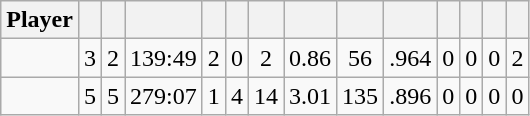<table class="wikitable sortable" style="text-align:center;">
<tr>
<th>Player</th>
<th></th>
<th></th>
<th></th>
<th></th>
<th></th>
<th></th>
<th></th>
<th></th>
<th></th>
<th></th>
<th></th>
<th></th>
<th></th>
</tr>
<tr>
<td></td>
<td>3</td>
<td>2</td>
<td>139:49</td>
<td>2</td>
<td>0</td>
<td>2</td>
<td>0.86</td>
<td>56</td>
<td>.964</td>
<td>0</td>
<td>0</td>
<td>0</td>
<td>2</td>
</tr>
<tr>
<td></td>
<td>5</td>
<td>5</td>
<td>279:07</td>
<td>1</td>
<td>4</td>
<td>14</td>
<td>3.01</td>
<td>135</td>
<td>.896</td>
<td>0</td>
<td>0</td>
<td>0</td>
<td>0</td>
</tr>
</table>
